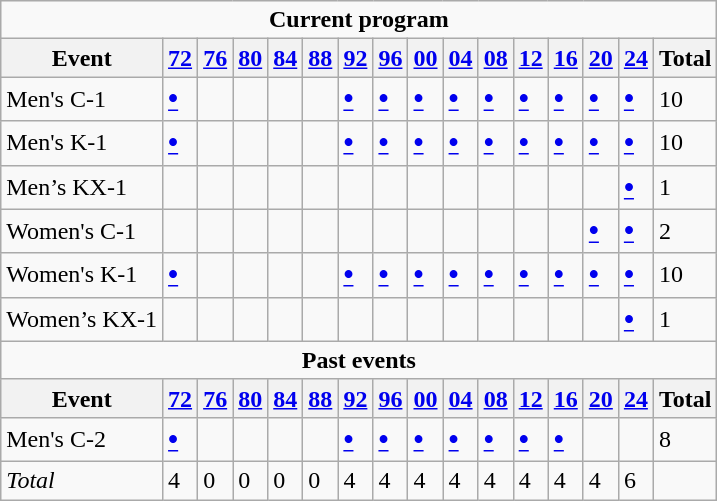<table class="wikitable">
<tr>
<td colspan=31 align=center><strong>Current program</strong></td>
</tr>
<tr align=center>
<th>Event</th>
<th><a href='#'>72</a></th>
<th><a href='#'>76</a></th>
<th><a href='#'>80</a></th>
<th><a href='#'>84</a></th>
<th><a href='#'>88</a></th>
<th><a href='#'>92</a></th>
<th><a href='#'>96</a></th>
<th><a href='#'>00</a></th>
<th><a href='#'>04</a></th>
<th><a href='#'>08</a></th>
<th><a href='#'>12</a></th>
<th><a href='#'>16</a></th>
<th><a href='#'>20</a></th>
<th><a href='#'>24</a></th>
<th>Total</th>
</tr>
<tr>
<td align=left>Men's C-1</td>
<td><big><strong><a href='#'>•</a></strong></big></td>
<td></td>
<td></td>
<td></td>
<td></td>
<td><big><strong><a href='#'>•</a></strong></big></td>
<td><big><strong><a href='#'>•</a></strong></big></td>
<td><big><strong><a href='#'>•</a></strong></big></td>
<td><big><strong><a href='#'>•</a></strong></big></td>
<td><big><strong><a href='#'>•</a></strong></big></td>
<td><big><strong><a href='#'>•</a></strong></big></td>
<td><big><strong><a href='#'>•</a></strong></big></td>
<td><big><strong><a href='#'>•</a></strong></big></td>
<td><big><strong><a href='#'>•</a></strong></big></td>
<td>10</td>
</tr>
<tr>
<td align=left>Men's K-1</td>
<td><big><strong><a href='#'>•</a></strong></big></td>
<td></td>
<td></td>
<td></td>
<td></td>
<td><big><strong><a href='#'>•</a></strong></big></td>
<td><big><strong><a href='#'>•</a></strong></big></td>
<td><big><strong><a href='#'>•</a></strong></big></td>
<td><big><strong><a href='#'>•</a></strong></big></td>
<td><big><strong><a href='#'>•</a></strong></big></td>
<td><big><strong><a href='#'>•</a></strong></big></td>
<td><big><strong><a href='#'>•</a></strong></big></td>
<td><big><strong><a href='#'>•</a></strong></big></td>
<td><big><strong><a href='#'>•</a></strong></big></td>
<td>10</td>
</tr>
<tr>
<td align=left>Men’s KX-1</td>
<td></td>
<td></td>
<td></td>
<td></td>
<td></td>
<td></td>
<td></td>
<td></td>
<td></td>
<td></td>
<td></td>
<td></td>
<td></td>
<td><big><strong><a href='#'>•</a></strong></big></td>
<td>1</td>
</tr>
<tr>
<td align=left>Women's C-1</td>
<td></td>
<td></td>
<td></td>
<td></td>
<td></td>
<td></td>
<td></td>
<td></td>
<td></td>
<td></td>
<td></td>
<td></td>
<td><big><strong><a href='#'>•</a></strong></big></td>
<td><big><strong><a href='#'>•</a></strong></big></td>
<td>2</td>
</tr>
<tr>
<td align=left>Women's K-1</td>
<td><big><strong><a href='#'>•</a></strong></big></td>
<td></td>
<td></td>
<td></td>
<td></td>
<td><big><strong><a href='#'>•</a></strong></big></td>
<td><big><strong><a href='#'>•</a></strong></big></td>
<td><big><strong><a href='#'>•</a></strong></big></td>
<td><big><strong><a href='#'>•</a></strong></big></td>
<td><big><strong><a href='#'>•</a></strong></big></td>
<td><big><strong><a href='#'>•</a></strong></big></td>
<td><big><strong><a href='#'>•</a></strong></big></td>
<td><big><strong><a href='#'>•</a></strong></big></td>
<td><big><strong><a href='#'>•</a></strong></big></td>
<td>10</td>
</tr>
<tr>
<td align=left>Women’s KX-1</td>
<td></td>
<td></td>
<td></td>
<td></td>
<td></td>
<td></td>
<td></td>
<td></td>
<td></td>
<td></td>
<td></td>
<td></td>
<td></td>
<td><big><strong><a href='#'>•</a></strong></big></td>
<td>1</td>
</tr>
<tr>
<td colspan=28 align=center><strong>Past events</strong></td>
</tr>
<tr align=center>
<th>Event</th>
<th><a href='#'>72</a></th>
<th><a href='#'>76</a></th>
<th><a href='#'>80</a></th>
<th><a href='#'>84</a></th>
<th><a href='#'>88</a></th>
<th><a href='#'>92</a></th>
<th><a href='#'>96</a></th>
<th><a href='#'>00</a></th>
<th><a href='#'>04</a></th>
<th><a href='#'>08</a></th>
<th><a href='#'>12</a></th>
<th><a href='#'>16</a></th>
<th><a href='#'>20</a></th>
<th><a href='#'>24</a></th>
<th>Total</th>
</tr>
<tr>
<td align=left>Men's C-2</td>
<td><big><strong><a href='#'>•</a></strong></big></td>
<td></td>
<td></td>
<td></td>
<td></td>
<td><big><strong><a href='#'>•</a></strong></big></td>
<td><big><strong><a href='#'>•</a></strong></big></td>
<td><big><strong><a href='#'>•</a></strong></big></td>
<td><big><strong><a href='#'>•</a></strong></big></td>
<td><big><strong><a href='#'>•</a></strong></big></td>
<td><big><strong><a href='#'>•</a></strong></big></td>
<td><big><strong><a href='#'>•</a></strong></big></td>
<td></td>
<td></td>
<td>8</td>
</tr>
<tr>
<td align=left><em>Total</em></td>
<td>4</td>
<td>0</td>
<td>0</td>
<td>0</td>
<td>0</td>
<td>4</td>
<td>4</td>
<td>4</td>
<td>4</td>
<td>4</td>
<td>4</td>
<td>4</td>
<td>4</td>
<td>6</td>
<td></td>
</tr>
</table>
